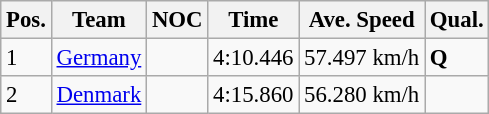<table class="wikitable" style="font-size:95%;">
<tr>
<th>Pos.</th>
<th>Team</th>
<th>NOC</th>
<th>Time</th>
<th>Ave. Speed</th>
<th>Qual.</th>
</tr>
<tr>
<td>1</td>
<td><a href='#'>Germany</a></td>
<td></td>
<td>4:10.446</td>
<td>57.497 km/h</td>
<td><strong>Q</strong></td>
</tr>
<tr>
<td>2</td>
<td><a href='#'>Denmark</a></td>
<td></td>
<td>4:15.860</td>
<td>56.280 km/h</td>
<td></td>
</tr>
</table>
